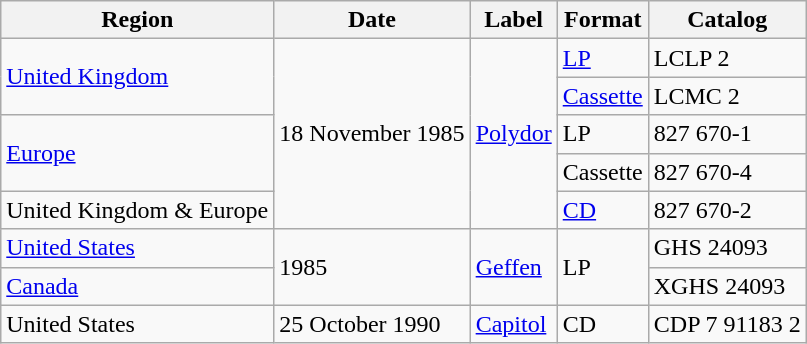<table class="wikitable">
<tr>
<th>Region</th>
<th>Date</th>
<th>Label</th>
<th>Format</th>
<th>Catalog</th>
</tr>
<tr>
<td rowspan="2"><a href='#'>United Kingdom</a></td>
<td rowspan="5">18 November 1985</td>
<td rowspan="5"><a href='#'>Polydor</a></td>
<td><a href='#'>LP</a></td>
<td>LCLP 2</td>
</tr>
<tr>
<td><a href='#'>Cassette</a></td>
<td>LCMC 2</td>
</tr>
<tr>
<td rowspan="2"><a href='#'>Europe</a></td>
<td>LP</td>
<td>827 670-1</td>
</tr>
<tr>
<td>Cassette</td>
<td>827 670-4</td>
</tr>
<tr>
<td>United Kingdom & Europe</td>
<td><a href='#'>CD</a></td>
<td>827 670-2</td>
</tr>
<tr>
<td><a href='#'>United States</a></td>
<td rowspan="2">1985</td>
<td rowspan="2"><a href='#'>Geffen</a></td>
<td rowspan="2">LP</td>
<td>GHS 24093</td>
</tr>
<tr>
<td><a href='#'>Canada</a></td>
<td>XGHS 24093</td>
</tr>
<tr>
<td>United States</td>
<td>25 October 1990</td>
<td><a href='#'>Capitol</a></td>
<td>CD</td>
<td>CDP 7 91183 2</td>
</tr>
</table>
